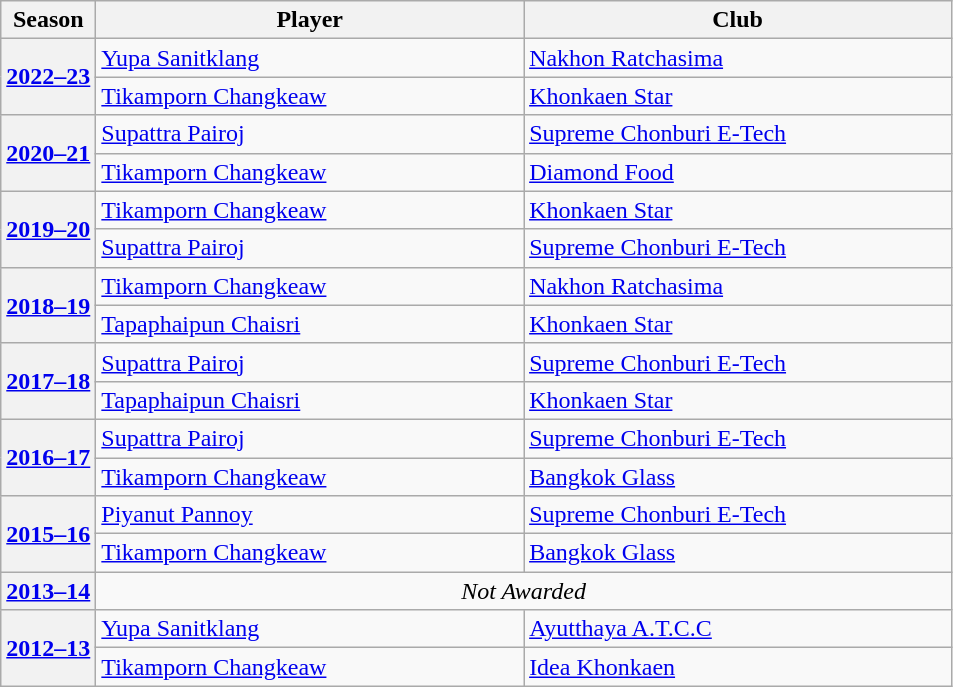<table class=wikitable>
<tr>
<th>Season</th>
<th width=45%>Player</th>
<th width=45%>Club</th>
</tr>
<tr>
<th rowspan=2><a href='#'>2022–23</a></th>
<td> <a href='#'>Yupa Sanitklang</a></td>
<td><a href='#'>Nakhon Ratchasima</a></td>
</tr>
<tr>
<td> <a href='#'>Tikamporn Changkeaw</a></td>
<td><a href='#'>Khonkaen Star</a></td>
</tr>
<tr>
<th rowspan=2><a href='#'>2020–21</a></th>
<td> <a href='#'>Supattra Pairoj</a></td>
<td><a href='#'>Supreme Chonburi E-Tech</a></td>
</tr>
<tr>
<td> <a href='#'>Tikamporn Changkeaw</a></td>
<td><a href='#'>Diamond Food</a></td>
</tr>
<tr>
<th rowspan=2><a href='#'>2019–20</a></th>
<td> <a href='#'>Tikamporn Changkeaw</a></td>
<td><a href='#'>Khonkaen Star</a></td>
</tr>
<tr>
<td> <a href='#'>Supattra Pairoj</a></td>
<td><a href='#'>Supreme Chonburi E-Tech</a></td>
</tr>
<tr>
<th rowspan=2><a href='#'>2018–19</a></th>
<td> <a href='#'>Tikamporn Changkeaw</a></td>
<td><a href='#'>Nakhon Ratchasima</a></td>
</tr>
<tr>
<td> <a href='#'>Tapaphaipun Chaisri</a></td>
<td><a href='#'>Khonkaen Star</a></td>
</tr>
<tr>
<th rowspan=2><a href='#'>2017–18</a></th>
<td> <a href='#'>Supattra Pairoj</a></td>
<td><a href='#'>Supreme Chonburi E-Tech</a></td>
</tr>
<tr>
<td> <a href='#'>Tapaphaipun Chaisri</a></td>
<td><a href='#'>Khonkaen Star</a></td>
</tr>
<tr>
<th rowspan=2><a href='#'>2016–17</a></th>
<td> <a href='#'>Supattra Pairoj</a></td>
<td><a href='#'>Supreme Chonburi E-Tech</a></td>
</tr>
<tr>
<td> <a href='#'>Tikamporn Changkeaw</a></td>
<td><a href='#'>Bangkok Glass</a></td>
</tr>
<tr>
<th rowspan=2><a href='#'>2015–16</a></th>
<td> <a href='#'>Piyanut Pannoy</a></td>
<td><a href='#'>Supreme Chonburi E-Tech</a></td>
</tr>
<tr>
<td> <a href='#'>Tikamporn Changkeaw</a></td>
<td><a href='#'>Bangkok Glass</a></td>
</tr>
<tr>
<th><a href='#'>2013–14</a></th>
<td colspan=2 align=center><em>Not Awarded</em></td>
</tr>
<tr>
<th rowspan=2><a href='#'>2012–13</a></th>
<td> <a href='#'>Yupa Sanitklang</a></td>
<td><a href='#'>Ayutthaya A.T.C.C</a></td>
</tr>
<tr>
<td> <a href='#'>Tikamporn Changkeaw</a></td>
<td><a href='#'>Idea Khonkaen</a></td>
</tr>
</table>
